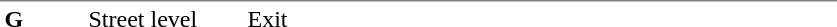<table table border=0 cellspacing=0 cellpadding=3>
<tr>
<td style="border-top:solid 1px gray;" width=50 valign=top><strong>G</strong></td>
<td style="border-top:solid 1px gray;" width=100 valign=top>Street level</td>
<td style="border-top:solid 1px gray;" width=390 valign=top>Exit</td>
</tr>
</table>
